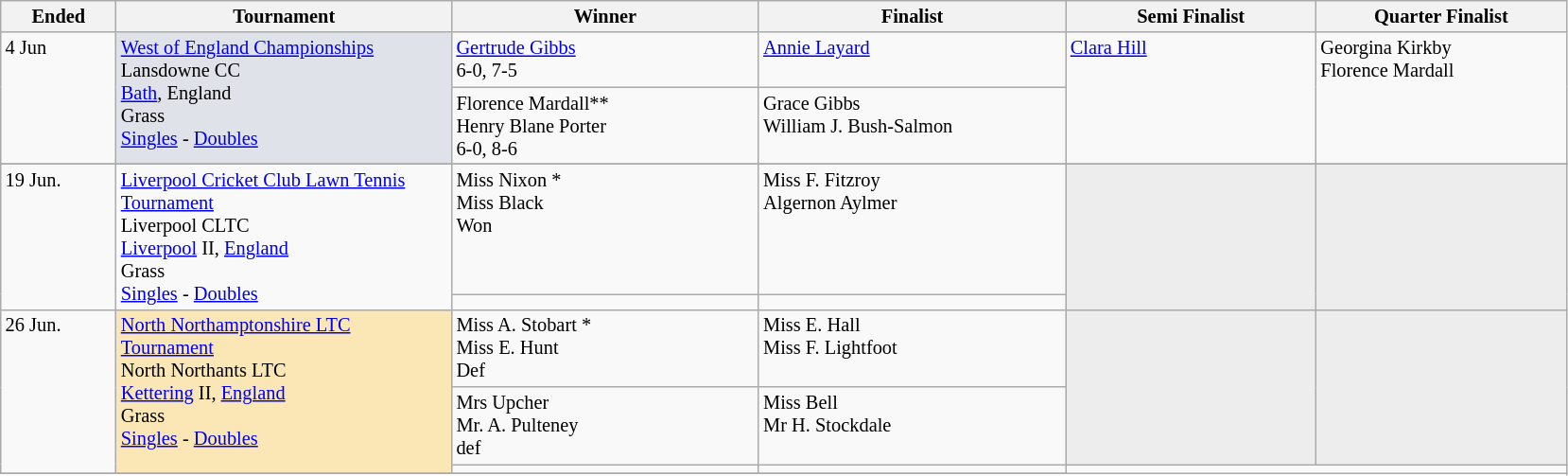<table class="wikitable" style="font-size:85%;">
<tr>
<th width="75">Ended</th>
<th width="230">Tournament</th>
<th width="210">Winner</th>
<th width="210">Finalist</th>
<th width="170">Semi Finalist</th>
<th width="170">Quarter Finalist</th>
</tr>
<tr valign=top>
<td rowspan=2>4 Jun</td>
<td style="background:#dfe2e9" rowspan=2><a href='#'>West of England Championships</a><br>Lansdowne CC<br><a href='#'>Bath</a>, England<br>Grass<br><a href='#'>Singles</a> - <a href='#'>Doubles</a></td>
<td> <a href='#'>Gertrude Gibbs</a><br>6-0, 7-5</td>
<td> <a href='#'>Annie Layard</a></td>
<td rowspan=2> <a href='#'>Clara Hill</a></td>
<td rowspan=2> Georgina Kirkby<br> Florence Mardall</td>
</tr>
<tr valign=top>
<td> Florence Mardall** <br> Henry Blane Porter<br>6-0, 8-6</td>
<td> Grace Gibbs<br> William J. Bush-Salmon</td>
</tr>
<tr valign=top>
</tr>
<tr valign=top>
<td rowspan=2>19 Jun.</td>
<td rowspan=2><a href='#'>Liverpool Cricket Club Lawn Tennis Tournament</a><br>Liverpool CLTC<br><a href='#'>Liverpool</a> II, <a href='#'>England</a><br>Grass<br><a href='#'>Singles</a> - <a href='#'>Doubles</a></td>
<td>  Miss Nixon *<br> Miss Black<br>Won</td>
<td> Miss F. Fitzroy<br> Algernon Aylmer</td>
<td style="background:#ededed;" rowspan=2></td>
<td style="background:#ededed;" rowspan=2></td>
</tr>
<tr valign=top>
<td></td>
<td></td>
</tr>
<tr valign=top>
<td rowspan=3>26 Jun.</td>
<td style="background:#fae7b5" rowspan=3><a href='#'>North Northamptonshire LTC Tournament</a><br>North Northants LTC<br><a href='#'>Kettering</a> II, <a href='#'>England</a><br>Grass<br><a href='#'>Singles</a> - <a href='#'>Doubles</a></td>
<td> Miss A. Stobart *<br> Miss E. Hunt<br>Def</td>
<td> Miss E. Hall<br> Miss F. Lightfoot</td>
<td style="background:#ededed;" rowspan=2></td>
<td style="background:#ededed;" rowspan=2></td>
</tr>
<tr valign=top>
<td> Mrs Upcher<br> Mr. A. Pulteney<br>def</td>
<td> Miss Bell<br> Mr H. Stockdale</td>
</tr>
<tr valign=top>
<td></td>
<td></td>
</tr>
<tr valign=top>
</tr>
</table>
